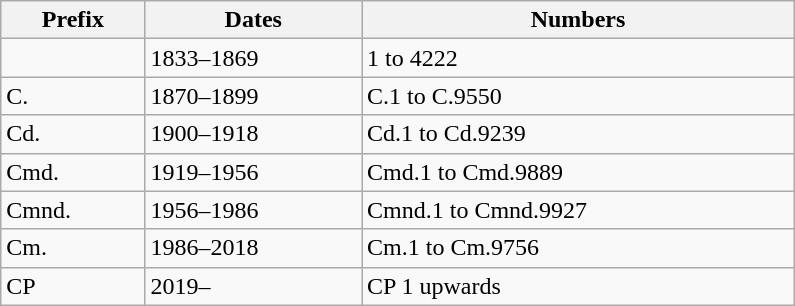<table class="wikitable">
<tr>
<th width=10%>Prefix</th>
<th width=15%>Dates</th>
<th width=30%>Numbers</th>
</tr>
<tr>
<td></td>
<td>1833–1869</td>
<td>1 to 4222</td>
</tr>
<tr>
<td>C.</td>
<td>1870–1899</td>
<td>C.1 to C.9550</td>
</tr>
<tr>
<td>Cd.</td>
<td>1900–1918</td>
<td>Cd.1 to Cd.9239</td>
</tr>
<tr>
<td>Cmd.</td>
<td>1919–1956</td>
<td>Cmd.1 to Cmd.9889</td>
</tr>
<tr>
<td>Cmnd.</td>
<td>1956–1986</td>
<td>Cmnd.1 to Cmnd.9927</td>
</tr>
<tr>
<td>Cm.</td>
<td>1986–2018</td>
<td>Cm.1 to Cm.9756</td>
</tr>
<tr>
<td>CP</td>
<td>2019–</td>
<td>CP 1 upwards</td>
</tr>
</table>
